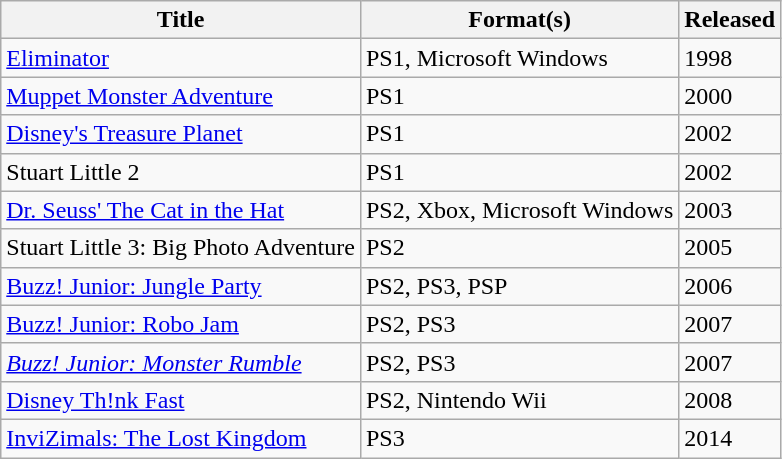<table class="wikitable">
<tr>
<th>Title</th>
<th>Format(s)</th>
<th>Released</th>
</tr>
<tr>
<td><a href='#'>Eliminator</a></td>
<td>PS1, Microsoft Windows</td>
<td>1998</td>
</tr>
<tr>
<td><a href='#'>Muppet Monster Adventure</a></td>
<td>PS1</td>
<td>2000</td>
</tr>
<tr>
<td><a href='#'>Disney's Treasure Planet</a></td>
<td>PS1</td>
<td>2002</td>
</tr>
<tr>
<td>Stuart Little 2</td>
<td>PS1</td>
<td>2002</td>
</tr>
<tr>
<td><a href='#'>Dr. Seuss' The Cat in the Hat</a></td>
<td>PS2, Xbox, Microsoft Windows</td>
<td>2003</td>
</tr>
<tr>
<td>Stuart Little 3: Big Photo Adventure</td>
<td>PS2</td>
<td>2005</td>
</tr>
<tr>
<td><a href='#'>Buzz! Junior: Jungle Party</a></td>
<td>PS2, PS3, PSP</td>
<td>2006</td>
</tr>
<tr>
<td><a href='#'>Buzz! Junior: Robo Jam</a></td>
<td>PS2, PS3</td>
<td>2007</td>
</tr>
<tr>
<td><em><a href='#'>Buzz! Junior: Monster Rumble</a></em></td>
<td>PS2, PS3</td>
<td>2007</td>
</tr>
<tr>
<td><a href='#'>Disney Th!nk Fast</a></td>
<td>PS2, Nintendo Wii</td>
<td>2008</td>
</tr>
<tr>
<td><a href='#'>InviZimals: The Lost Kingdom</a></td>
<td>PS3</td>
<td>2014</td>
</tr>
</table>
